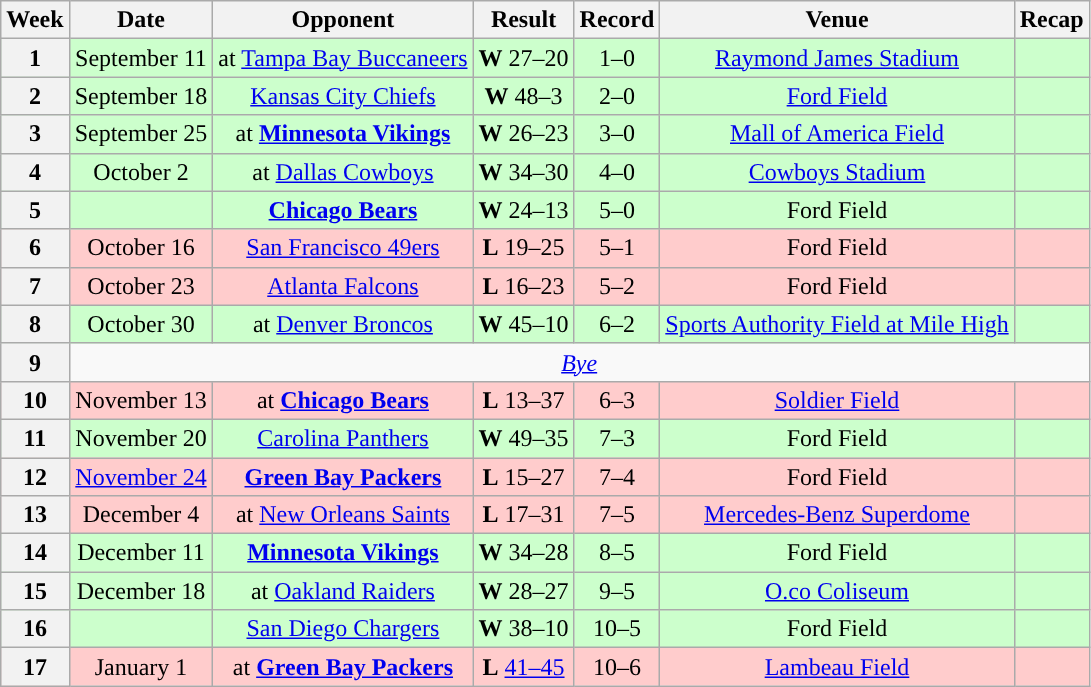<table class="wikitable" style="text-align:center">
<tr>
<th>Week</th>
<th>Date</th>
<th>Opponent</th>
<th>Result</th>
<th>Record</th>
<th>Venue</th>
<th>Recap</th>
</tr>
<tr style="background:#cfc">
<th>1</th>
<td>September 11</td>
<td>at <a href='#'>Tampa Bay Buccaneers</a></td>
<td><strong>W</strong> 27–20</td>
<td>1–0</td>
<td><a href='#'>Raymond James Stadium</a></td>
<td></td>
</tr>
<tr style="background:#cfc">
<th>2</th>
<td>September 18</td>
<td><a href='#'>Kansas City Chiefs</a></td>
<td><strong>W</strong> 48–3</td>
<td>2–0</td>
<td><a href='#'>Ford Field</a></td>
<td></td>
</tr>
<tr style="background:#cfc">
<th>3</th>
<td>September 25</td>
<td>at <strong><a href='#'>Minnesota Vikings</a></strong></td>
<td><strong>W</strong> 26–23 </td>
<td>3–0</td>
<td><a href='#'>Mall of America Field</a></td>
<td></td>
</tr>
<tr style="background:#cfc">
<th>4</th>
<td>October 2</td>
<td>at <a href='#'>Dallas Cowboys</a></td>
<td><strong>W</strong> 34–30</td>
<td>4–0</td>
<td><a href='#'>Cowboys Stadium</a></td>
<td></td>
</tr>
<tr style="background:#cfc">
<th>5</th>
<td></td>
<td><strong><a href='#'>Chicago Bears</a></strong></td>
<td><strong>W</strong> 24–13</td>
<td>5–0</td>
<td>Ford Field</td>
<td></td>
</tr>
<tr style="background:#fcc">
<th>6</th>
<td>October 16</td>
<td><a href='#'>San Francisco 49ers</a></td>
<td><strong>L</strong> 19–25</td>
<td>5–1</td>
<td>Ford Field</td>
<td></td>
</tr>
<tr style="background:#fcc">
<th>7</th>
<td>October 23</td>
<td><a href='#'>Atlanta Falcons</a></td>
<td><strong>L</strong> 16–23</td>
<td>5–2</td>
<td>Ford Field</td>
<td></td>
</tr>
<tr style="background:#cfc">
<th>8</th>
<td>October 30</td>
<td>at <a href='#'>Denver Broncos</a></td>
<td><strong>W</strong> 45–10</td>
<td>6–2</td>
<td><a href='#'>Sports Authority Field at Mile High</a></td>
<td></td>
</tr>
<tr>
<th>9</th>
<td colspan="6"><em><a href='#'>Bye</a></em></td>
</tr>
<tr style="background:#fcc">
<th>10</th>
<td>November 13</td>
<td>at <strong><a href='#'>Chicago Bears</a></strong></td>
<td><strong>L</strong> 13–37</td>
<td>6–3</td>
<td><a href='#'>Soldier Field</a></td>
<td></td>
</tr>
<tr style="background:#cfc">
<th>11</th>
<td>November 20</td>
<td><a href='#'>Carolina Panthers</a></td>
<td><strong>W</strong> 49–35</td>
<td>7–3</td>
<td>Ford Field</td>
<td></td>
</tr>
<tr style="background:#fcc">
<th>12</th>
<td><a href='#'>November 24</a></td>
<td><strong><a href='#'>Green Bay Packers</a></strong></td>
<td><strong>L</strong> 15–27</td>
<td>7–4</td>
<td>Ford Field</td>
<td></td>
</tr>
<tr style="background:#fcc">
<th>13</th>
<td>December 4</td>
<td>at <a href='#'>New Orleans Saints</a></td>
<td><strong>L</strong> 17–31</td>
<td>7–5</td>
<td><a href='#'>Mercedes-Benz Superdome</a></td>
<td></td>
</tr>
<tr style="background:#cfc">
<th>14</th>
<td>December 11</td>
<td><strong><a href='#'>Minnesota Vikings</a></strong></td>
<td><strong>W</strong> 34–28</td>
<td>8–5</td>
<td>Ford Field</td>
<td></td>
</tr>
<tr style="background:#cfc">
<th>15</th>
<td>December 18</td>
<td>at <a href='#'>Oakland Raiders</a></td>
<td><strong>W</strong> 28–27</td>
<td>9–5</td>
<td><a href='#'>O.co Coliseum</a></td>
<td></td>
</tr>
<tr style="background:#cfc">
<th>16</th>
<td></td>
<td><a href='#'>San Diego Chargers</a></td>
<td><strong>W</strong> 38–10</td>
<td>10–5</td>
<td>Ford Field</td>
<td></td>
</tr>
<tr style="background:#fcc">
<th>17</th>
<td>January 1</td>
<td>at <strong><a href='#'>Green Bay Packers</a></strong></td>
<td><strong>L</strong> <a href='#'>41–45</a></td>
<td>10–6</td>
<td><a href='#'>Lambeau Field</a></td>
<td></td>
</tr>
</table>
